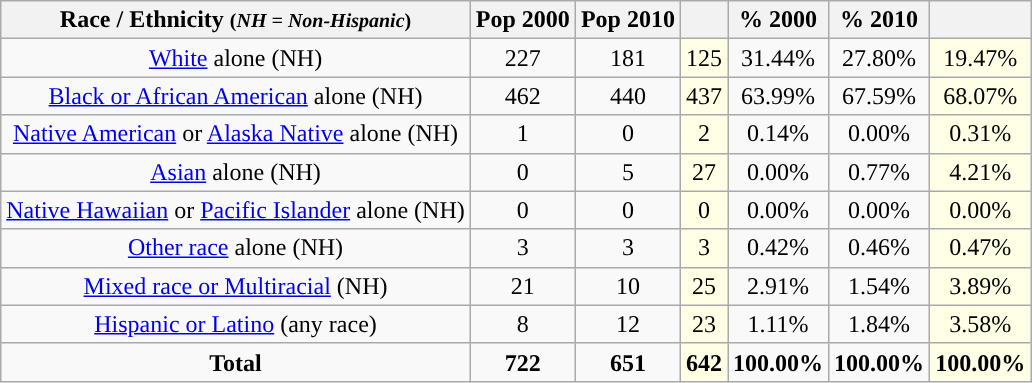<table class="wikitable" style="text-align:center;">
<tr>
<th>Race / Ethnicity <small>(<em>NH = Non-Hispanic</em>)</small></th>
<th>Pop 2000</th>
<th>Pop 2010</th>
<th></th>
<th>% 2000</th>
<th>% 2010</th>
<th></th>
</tr>
<tr>
<td><a href='#'>White</a> alone (NH)</td>
<td>227</td>
<td>181</td>
<td style='background: #ffffe6;'>125</td>
<td>31.44%</td>
<td>27.80%</td>
<td style='background: #ffffe6;'>19.47%</td>
</tr>
<tr>
<td><a href='#'>Black or African American</a> alone (NH)</td>
<td>462</td>
<td>440</td>
<td style='background: #ffffe6;'>437</td>
<td>63.99%</td>
<td>67.59%</td>
<td style='background: #ffffe6;'>68.07%</td>
</tr>
<tr>
<td><a href='#'>Native American</a> or <a href='#'>Alaska Native</a> alone (NH)</td>
<td>1</td>
<td>0</td>
<td style='background: #ffffe6;'>2</td>
<td>0.14%</td>
<td>0.00%</td>
<td style='background: #ffffe6;'>0.31%</td>
</tr>
<tr>
<td><a href='#'>Asian</a> alone (NH)</td>
<td>0</td>
<td>5</td>
<td style='background: #ffffe6;'>27</td>
<td>0.00%</td>
<td>0.77%</td>
<td style='background: #ffffe6;'>4.21%</td>
</tr>
<tr>
<td><a href='#'>Native Hawaiian</a> or <a href='#'>Pacific Islander</a>  alone (NH)</td>
<td>0</td>
<td>0</td>
<td style='background: #ffffe6;'>0</td>
<td>0.00%</td>
<td>0.00%</td>
<td style='background: #ffffe6;'>0.00%</td>
</tr>
<tr>
<td><a href='#'>Other race</a> alone (NH)</td>
<td>3</td>
<td>3</td>
<td style='background: #ffffe6;'>3</td>
<td>0.42%</td>
<td>0.46%</td>
<td style='background: #ffffe6;'>0.47%</td>
</tr>
<tr>
<td><a href='#'>Mixed race or Multiracial</a> (NH)</td>
<td>21</td>
<td>10</td>
<td style='background: #ffffe6;'>25</td>
<td>2.91%</td>
<td>1.54%</td>
<td style='background: #ffffe6;'>3.89%</td>
</tr>
<tr>
<td><a href='#'>Hispanic or Latino</a> (any race)</td>
<td>8</td>
<td>12</td>
<td style='background: #ffffe6;'>23</td>
<td>1.11%</td>
<td>1.84%</td>
<td style='background: #ffffe6;'>3.58%</td>
</tr>
<tr>
<td><strong>Total</strong></td>
<td><strong>722</strong></td>
<td><strong>651</strong></td>
<td style='background: #ffffe6;'><strong>642</strong></td>
<td><strong>100.00%</strong></td>
<td><strong>100.00%</strong></td>
<td style='background: #ffffe6;'><strong>100.00%</strong></td>
</tr>
</table>
